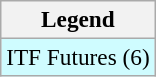<table class=wikitable style=font-size:97%>
<tr>
<th>Legend</th>
</tr>
<tr bgcolor=cffcff>
<td>ITF Futures (6)</td>
</tr>
</table>
